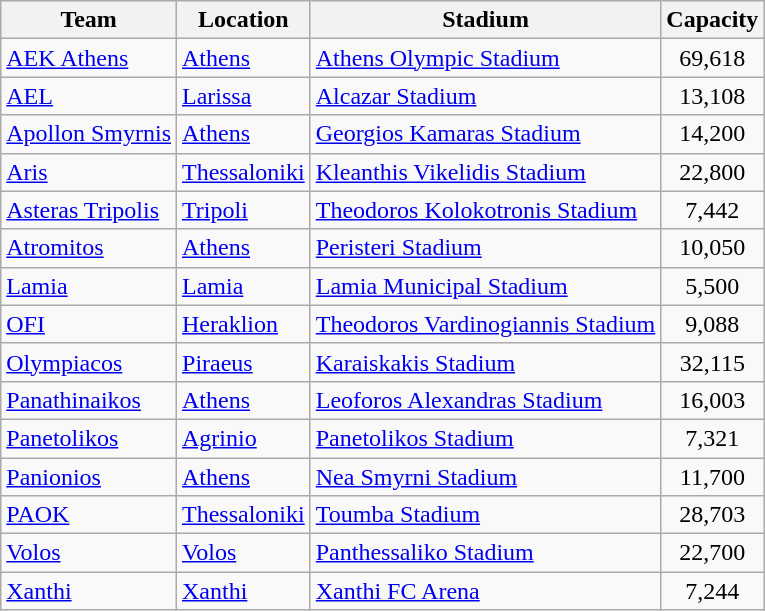<table class="wikitable sortable" style="text-align: left;">
<tr>
<th>Team</th>
<th>Location</th>
<th>Stadium</th>
<th>Capacity</th>
</tr>
<tr>
<td><a href='#'>AEK Athens</a></td>
<td><a href='#'>Athens</a></td>
<td><a href='#'>Athens Olympic Stadium</a></td>
<td align="center">69,618</td>
</tr>
<tr>
<td><a href='#'>AEL</a></td>
<td><a href='#'>Larissa</a></td>
<td><a href='#'>Alcazar Stadium</a></td>
<td align="center">13,108</td>
</tr>
<tr>
<td><a href='#'>Apollon Smyrnis</a></td>
<td><a href='#'>Athens</a></td>
<td><a href='#'>Georgios Kamaras Stadium</a></td>
<td align="center">14,200</td>
</tr>
<tr>
<td><a href='#'>Aris</a></td>
<td><a href='#'>Thessaloniki</a></td>
<td><a href='#'>Kleanthis Vikelidis Stadium</a></td>
<td align="center">22,800</td>
</tr>
<tr>
<td><a href='#'>Asteras Tripolis</a></td>
<td><a href='#'>Tripoli</a></td>
<td><a href='#'>Theodoros Kolokotronis Stadium</a></td>
<td align="center">7,442</td>
</tr>
<tr>
<td><a href='#'>Atromitos</a></td>
<td><a href='#'>Athens</a></td>
<td><a href='#'>Peristeri Stadium</a></td>
<td align="center">10,050</td>
</tr>
<tr>
<td><a href='#'>Lamia</a></td>
<td><a href='#'>Lamia</a></td>
<td><a href='#'>Lamia Municipal Stadium</a></td>
<td align="center">5,500</td>
</tr>
<tr>
<td><a href='#'>OFI</a></td>
<td><a href='#'>Heraklion</a></td>
<td><a href='#'>Theodoros Vardinogiannis Stadium</a></td>
<td align="center">9,088</td>
</tr>
<tr>
<td><a href='#'>Olympiacos</a></td>
<td><a href='#'>Piraeus</a></td>
<td><a href='#'>Karaiskakis Stadium</a></td>
<td align="center">32,115</td>
</tr>
<tr>
<td><a href='#'>Panathinaikos</a></td>
<td><a href='#'>Athens</a></td>
<td><a href='#'>Leoforos Alexandras Stadium</a></td>
<td align="center">16,003</td>
</tr>
<tr>
<td><a href='#'>Panetolikos</a></td>
<td><a href='#'>Agrinio</a></td>
<td><a href='#'>Panetolikos Stadium</a></td>
<td align="center">7,321</td>
</tr>
<tr>
<td><a href='#'>Panionios</a></td>
<td><a href='#'>Athens</a></td>
<td><a href='#'>Nea Smyrni Stadium</a></td>
<td align="center">11,700</td>
</tr>
<tr>
<td><a href='#'>PAOK</a></td>
<td><a href='#'>Thessaloniki</a></td>
<td><a href='#'>Toumba Stadium</a></td>
<td align="center">28,703</td>
</tr>
<tr>
<td><a href='#'>Volos</a></td>
<td><a href='#'>Volos</a></td>
<td><a href='#'>Panthessaliko Stadium</a></td>
<td align="center">22,700</td>
</tr>
<tr>
<td><a href='#'>Xanthi</a></td>
<td><a href='#'>Xanthi</a></td>
<td><a href='#'>Xanthi FC Arena</a></td>
<td align="center">7,244</td>
</tr>
</table>
